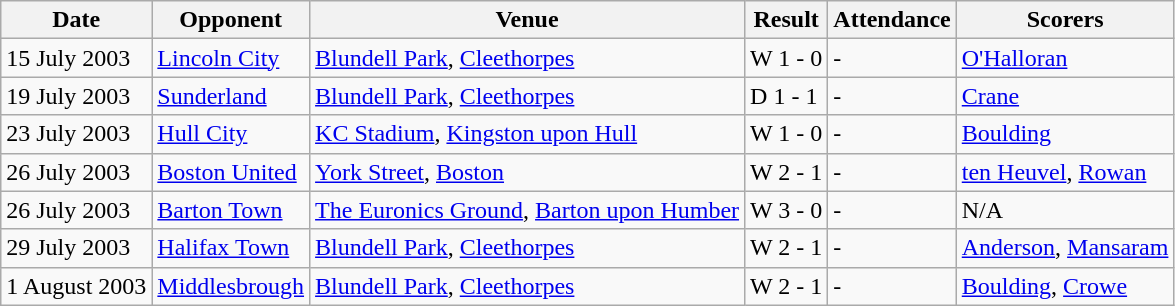<table class="wikitable">
<tr>
<th>Date</th>
<th>Opponent</th>
<th>Venue</th>
<th>Result</th>
<th>Attendance</th>
<th>Scorers</th>
</tr>
<tr>
<td>15 July 2003</td>
<td><a href='#'>Lincoln City</a><br></td>
<td><a href='#'>Blundell Park</a>, <a href='#'>Cleethorpes</a></td>
<td>W 1 - 0</td>
<td>-</td>
<td><a href='#'>O'Halloran</a></td>
</tr>
<tr>
<td>19 July 2003</td>
<td><a href='#'>Sunderland</a><br></td>
<td><a href='#'>Blundell Park</a>, <a href='#'>Cleethorpes</a></td>
<td>D 1 - 1</td>
<td>-</td>
<td><a href='#'>Crane</a></td>
</tr>
<tr>
<td>23 July 2003</td>
<td><a href='#'>Hull City</a><br></td>
<td><a href='#'>KC Stadium</a>, <a href='#'>Kingston upon Hull</a></td>
<td>W 1 - 0</td>
<td>-</td>
<td><a href='#'>Boulding</a></td>
</tr>
<tr>
<td>26 July 2003</td>
<td><a href='#'>Boston United</a><br></td>
<td><a href='#'>York Street</a>, <a href='#'>Boston</a></td>
<td>W 2 - 1</td>
<td>-</td>
<td><a href='#'>ten Heuvel</a>, <a href='#'>Rowan</a></td>
</tr>
<tr>
<td>26 July 2003</td>
<td><a href='#'>Barton Town</a><br></td>
<td><a href='#'>The Euronics Ground</a>, <a href='#'>Barton upon Humber</a></td>
<td>W 3 - 0</td>
<td>-</td>
<td>N/A</td>
</tr>
<tr>
<td>29 July 2003</td>
<td><a href='#'>Halifax Town</a><br></td>
<td><a href='#'>Blundell Park</a>, <a href='#'>Cleethorpes</a></td>
<td>W 2 - 1</td>
<td>-</td>
<td><a href='#'>Anderson</a>, <a href='#'>Mansaram</a></td>
</tr>
<tr>
<td>1 August 2003</td>
<td><a href='#'>Middlesbrough</a><br></td>
<td><a href='#'>Blundell Park</a>, <a href='#'>Cleethorpes</a></td>
<td>W 2 - 1</td>
<td>-</td>
<td><a href='#'>Boulding</a>, <a href='#'>Crowe</a></td>
</tr>
</table>
